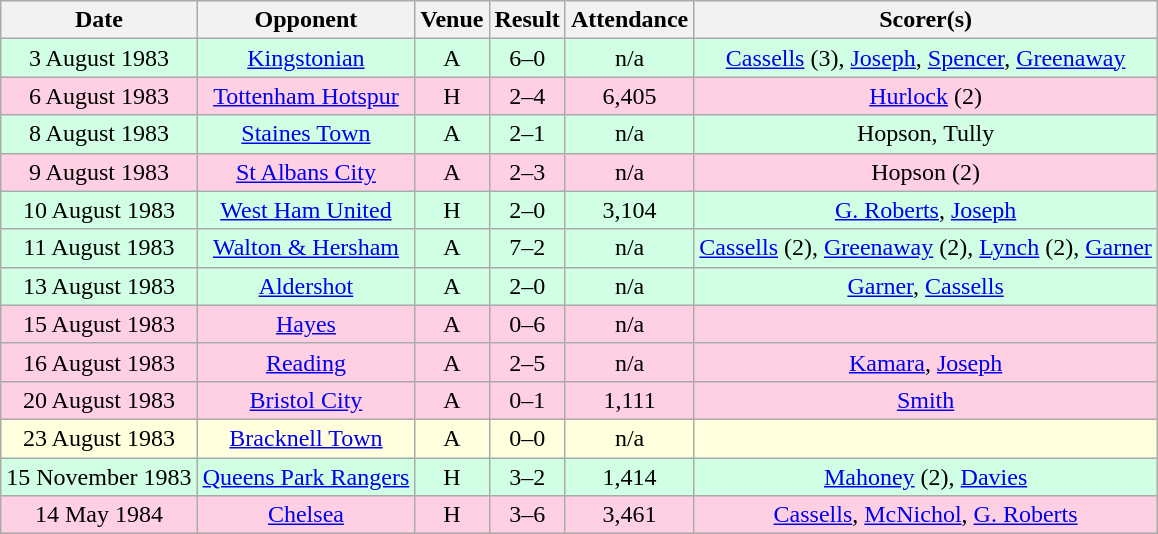<table class="wikitable sortable" style="text-align:center;">
<tr>
<th>Date</th>
<th>Opponent</th>
<th>Venue</th>
<th>Result</th>
<th>Attendance</th>
<th>Scorer(s)</th>
</tr>
<tr style="background:#d0ffe3;">
<td>3 August 1983</td>
<td><a href='#'>Kingstonian</a></td>
<td>A</td>
<td>6–0</td>
<td>n/a</td>
<td><a href='#'>Cassells</a> (3), <a href='#'>Joseph</a>, <a href='#'>Spencer</a>, <a href='#'>Greenaway</a></td>
</tr>
<tr style="background:#ffd0e3;">
<td>6 August 1983</td>
<td><a href='#'>Tottenham Hotspur</a></td>
<td>H</td>
<td>2–4</td>
<td>6,405</td>
<td><a href='#'>Hurlock</a> (2)</td>
</tr>
<tr style="background:#d0ffe3;">
<td>8 August 1983</td>
<td><a href='#'>Staines Town</a></td>
<td>A</td>
<td>2–1</td>
<td>n/a</td>
<td>Hopson, Tully</td>
</tr>
<tr style="background:#ffd0e3;">
<td>9 August 1983</td>
<td><a href='#'>St Albans City</a></td>
<td>A</td>
<td>2–3</td>
<td>n/a</td>
<td>Hopson (2)</td>
</tr>
<tr style="background:#d0ffe3;">
<td>10 August 1983</td>
<td><a href='#'>West Ham United</a></td>
<td>H</td>
<td>2–0</td>
<td>3,104</td>
<td><a href='#'>G. Roberts</a>, <a href='#'>Joseph</a></td>
</tr>
<tr style="background:#d0ffe3;">
<td>11 August 1983</td>
<td><a href='#'>Walton & Hersham</a></td>
<td>A</td>
<td>7–2</td>
<td>n/a</td>
<td><a href='#'>Cassells</a> (2), <a href='#'>Greenaway</a> (2), <a href='#'>Lynch</a> (2), <a href='#'>Garner</a></td>
</tr>
<tr style="background:#d0ffe3;">
<td>13 August 1983</td>
<td><a href='#'>Aldershot</a></td>
<td>A</td>
<td>2–0</td>
<td>n/a</td>
<td><a href='#'>Garner</a>, <a href='#'>Cassells</a></td>
</tr>
<tr style="background:#ffd0e3;">
<td>15 August 1983</td>
<td><a href='#'>Hayes</a></td>
<td>A</td>
<td>0–6</td>
<td>n/a</td>
<td></td>
</tr>
<tr style="background:#ffd0e3;">
<td>16 August 1983</td>
<td><a href='#'>Reading</a></td>
<td>A</td>
<td>2–5</td>
<td>n/a</td>
<td><a href='#'>Kamara</a>, <a href='#'>Joseph</a></td>
</tr>
<tr style="background:#ffd0e3;">
<td>20 August 1983</td>
<td><a href='#'>Bristol City</a></td>
<td>A</td>
<td>0–1</td>
<td>1,111</td>
<td><a href='#'>Smith</a></td>
</tr>
<tr style="background:#ffd;">
<td>23 August 1983</td>
<td><a href='#'>Bracknell Town</a></td>
<td>A</td>
<td>0–0</td>
<td>n/a</td>
<td></td>
</tr>
<tr style="background:#d0ffe3;">
<td>15 November 1983</td>
<td><a href='#'>Queens Park Rangers</a></td>
<td>H</td>
<td>3–2</td>
<td>1,414</td>
<td><a href='#'>Mahoney</a> (2), <a href='#'>Davies</a></td>
</tr>
<tr style="background:#ffd0e3;">
<td>14 May 1984</td>
<td><a href='#'>Chelsea</a></td>
<td>H</td>
<td>3–6</td>
<td>3,461</td>
<td><a href='#'>Cassells</a>, <a href='#'>McNichol</a>, <a href='#'>G. Roberts</a></td>
</tr>
</table>
